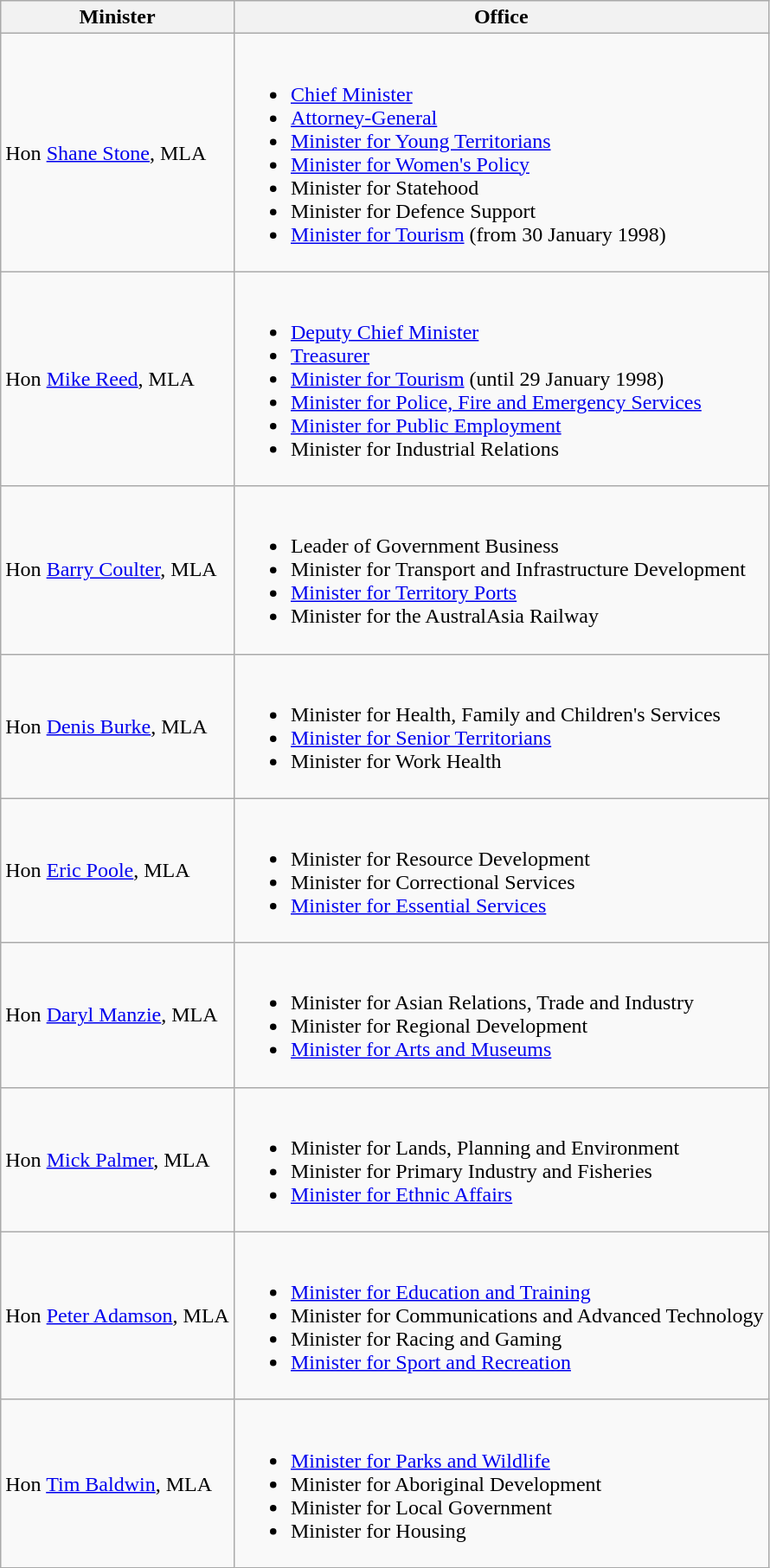<table class="wikitable">
<tr>
<th>Minister</th>
<th>Office</th>
</tr>
<tr>
<td>Hon <a href='#'>Shane Stone</a>, MLA</td>
<td><br><ul><li><a href='#'>Chief Minister</a></li><li><a href='#'>Attorney-General</a></li><li><a href='#'>Minister for Young Territorians</a></li><li><a href='#'>Minister for Women's Policy</a></li><li>Minister for Statehood</li><li>Minister for Defence Support</li><li><a href='#'>Minister for Tourism</a> (from 30 January 1998)</li></ul></td>
</tr>
<tr>
<td>Hon <a href='#'>Mike Reed</a>, MLA</td>
<td><br><ul><li><a href='#'>Deputy Chief Minister</a></li><li><a href='#'>Treasurer</a></li><li><a href='#'>Minister for Tourism</a> (until 29 January 1998)</li><li><a href='#'>Minister for Police, Fire and Emergency Services</a></li><li><a href='#'>Minister for Public Employment</a></li><li>Minister for Industrial Relations</li></ul></td>
</tr>
<tr>
<td>Hon <a href='#'>Barry Coulter</a>, MLA</td>
<td><br><ul><li>Leader of Government Business</li><li>Minister for Transport and Infrastructure Development</li><li><a href='#'>Minister for Territory Ports</a></li><li>Minister for the AustralAsia Railway</li></ul></td>
</tr>
<tr>
<td>Hon <a href='#'>Denis Burke</a>, MLA</td>
<td><br><ul><li>Minister for Health, Family and Children's Services</li><li><a href='#'>Minister for Senior Territorians</a></li><li>Minister for Work Health</li></ul></td>
</tr>
<tr>
<td>Hon <a href='#'>Eric Poole</a>, MLA</td>
<td><br><ul><li>Minister for Resource Development</li><li>Minister for Correctional Services</li><li><a href='#'>Minister for Essential Services</a></li></ul></td>
</tr>
<tr>
<td>Hon <a href='#'>Daryl Manzie</a>, MLA</td>
<td><br><ul><li>Minister for Asian Relations, Trade and Industry</li><li>Minister for Regional Development</li><li><a href='#'>Minister for Arts and Museums</a></li></ul></td>
</tr>
<tr>
<td>Hon <a href='#'>Mick Palmer</a>, MLA</td>
<td><br><ul><li>Minister for Lands, Planning and Environment</li><li>Minister for Primary Industry and Fisheries</li><li><a href='#'>Minister for Ethnic Affairs</a></li></ul></td>
</tr>
<tr>
<td>Hon <a href='#'>Peter Adamson</a>, MLA</td>
<td><br><ul><li><a href='#'>Minister for Education and Training</a></li><li>Minister for Communications and Advanced Technology</li><li>Minister for Racing and Gaming</li><li><a href='#'>Minister for Sport and Recreation</a></li></ul></td>
</tr>
<tr>
<td>Hon <a href='#'>Tim Baldwin</a>, MLA</td>
<td><br><ul><li><a href='#'>Minister for Parks and Wildlife</a></li><li>Minister for Aboriginal Development</li><li>Minister for Local Government</li><li>Minister for Housing</li></ul></td>
</tr>
</table>
